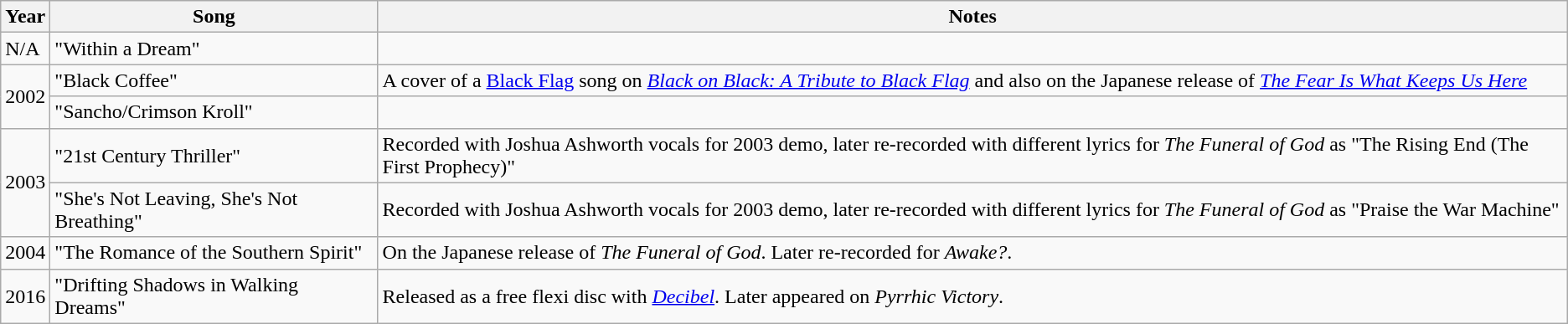<table class=wikitable>
<tr>
<th>Year</th>
<th>Song</th>
<th>Notes</th>
</tr>
<tr>
<td>N/A</td>
<td>"Within a Dream"</td>
<td></td>
</tr>
<tr>
<td rowspan="2">2002</td>
<td>"Black Coffee"</td>
<td>A cover of a <a href='#'>Black Flag</a> song on <em><a href='#'>Black on Black: A Tribute to Black Flag</a></em> and also on the Japanese release of <em><a href='#'>The Fear Is What Keeps Us Here</a></em></td>
</tr>
<tr>
<td>"Sancho/Crimson Kroll"</td>
<td></td>
</tr>
<tr>
<td rowspan="2">2003</td>
<td>"21st Century Thriller"</td>
<td>Recorded with Joshua Ashworth vocals for 2003 demo, later re-recorded with different lyrics for <em>The Funeral of God</em> as "The Rising End (The First Prophecy)"</td>
</tr>
<tr>
<td>"She's Not Leaving, She's Not Breathing"</td>
<td>Recorded with Joshua Ashworth vocals for 2003 demo, later re-recorded with different lyrics for <em>The Funeral of God</em> as "Praise the War Machine"</td>
</tr>
<tr>
<td>2004</td>
<td>"The Romance of the Southern Spirit"</td>
<td>On the Japanese release of <em>The Funeral of God</em>. Later re-recorded for <em>Awake?</em>.</td>
</tr>
<tr>
<td>2016</td>
<td>"Drifting Shadows in Walking Dreams"</td>
<td>Released as a free flexi disc with <em><a href='#'>Decibel</a></em>. Later appeared on <em>Pyrrhic Victory</em>.</td>
</tr>
</table>
